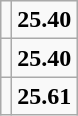<table class="wikitable">
<tr>
<td></td>
<td align=center><strong>25.40</strong></td>
</tr>
<tr>
<td></td>
<td align=center><strong>25.40</strong></td>
</tr>
<tr>
<td></td>
<td align=center><strong>25.61</strong></td>
</tr>
</table>
